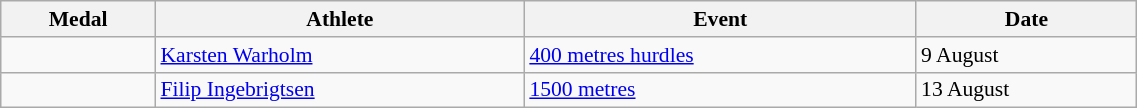<table class="wikitable" style="font-size:90%" width=60%>
<tr>
<th>Medal</th>
<th>Athlete</th>
<th>Event</th>
<th>Date</th>
</tr>
<tr>
<td></td>
<td><a href='#'>Karsten Warholm</a></td>
<td><a href='#'>400 metres hurdles</a></td>
<td>9 August</td>
</tr>
<tr>
<td></td>
<td><a href='#'>Filip Ingebrigtsen</a></td>
<td><a href='#'>1500 metres</a></td>
<td>13 August</td>
</tr>
</table>
